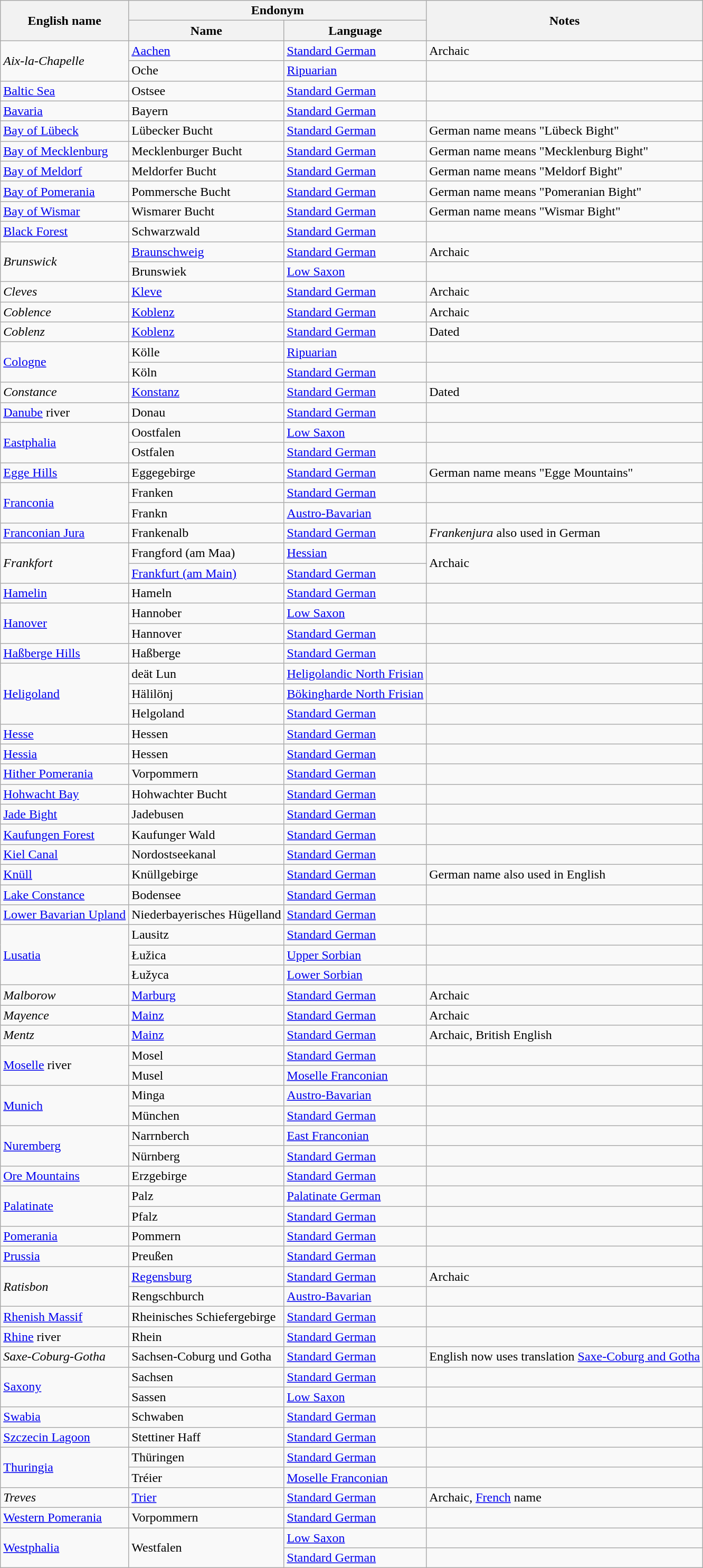<table class="wikitable sortable mw-collapsible">
<tr>
<th rowspan="2">English name</th>
<th colspan="2">Endonym</th>
<th rowspan="2">Notes</th>
</tr>
<tr>
<th>Name</th>
<th>Language</th>
</tr>
<tr>
<td rowspan="2"><em>Aix-la-Chapelle</em></td>
<td><a href='#'>Aachen</a></td>
<td><a href='#'>Standard German</a></td>
<td>Archaic</td>
</tr>
<tr>
<td>Oche</td>
<td><a href='#'>Ripuarian</a></td>
<td></td>
</tr>
<tr>
<td><a href='#'>Baltic Sea</a></td>
<td>Ostsee</td>
<td><a href='#'>Standard German</a></td>
<td></td>
</tr>
<tr>
<td><a href='#'>Bavaria</a></td>
<td>Bayern</td>
<td><a href='#'>Standard German</a></td>
<td></td>
</tr>
<tr>
<td><a href='#'>Bay of Lübeck</a></td>
<td>Lübecker Bucht</td>
<td><a href='#'>Standard German</a></td>
<td>German name means  "Lübeck Bight"</td>
</tr>
<tr>
<td><a href='#'>Bay of Mecklenburg</a></td>
<td>Mecklenburger Bucht</td>
<td><a href='#'>Standard German</a></td>
<td>German name means "Mecklenburg Bight"</td>
</tr>
<tr>
<td><a href='#'>Bay of Meldorf</a></td>
<td>Meldorfer Bucht</td>
<td><a href='#'>Standard German</a></td>
<td>German name means "Meldorf Bight"</td>
</tr>
<tr>
<td><a href='#'>Bay of Pomerania</a></td>
<td>Pommersche Bucht</td>
<td><a href='#'>Standard German</a></td>
<td>German name means "Pomeranian Bight"</td>
</tr>
<tr>
<td><a href='#'>Bay of Wismar</a></td>
<td>Wismarer Bucht</td>
<td><a href='#'>Standard German</a></td>
<td>German name means "Wismar Bight"</td>
</tr>
<tr>
<td><a href='#'>Black Forest</a></td>
<td>Schwarzwald</td>
<td><a href='#'>Standard German</a></td>
<td></td>
</tr>
<tr>
<td rowspan="2"><em>Brunswick</em></td>
<td><a href='#'>Braunschweig</a></td>
<td><a href='#'>Standard German</a></td>
<td>Archaic</td>
</tr>
<tr>
<td>Brunswiek</td>
<td><a href='#'>Low Saxon</a></td>
<td></td>
</tr>
<tr>
<td><em>Cleves</em></td>
<td><a href='#'>Kleve</a></td>
<td><a href='#'>Standard German</a></td>
<td>Archaic</td>
</tr>
<tr>
<td><em>Coblence</em></td>
<td><a href='#'>Koblenz</a></td>
<td><a href='#'>Standard German</a></td>
<td>Archaic</td>
</tr>
<tr>
<td><em>Coblenz</em></td>
<td><a href='#'>Koblenz</a></td>
<td><a href='#'>Standard German</a></td>
<td>Dated</td>
</tr>
<tr>
<td rowspan="2"><a href='#'>Cologne</a></td>
<td>Kölle</td>
<td><a href='#'>Ripuarian</a></td>
<td></td>
</tr>
<tr>
<td>Köln</td>
<td><a href='#'>Standard German</a></td>
<td></td>
</tr>
<tr>
<td><em>Constance</em></td>
<td><a href='#'>Konstanz</a></td>
<td><a href='#'>Standard German</a></td>
<td>Dated</td>
</tr>
<tr>
<td><a href='#'>Danube</a> river</td>
<td>Donau</td>
<td><a href='#'>Standard German</a></td>
<td></td>
</tr>
<tr>
<td rowspan="2"><a href='#'>Eastphalia</a></td>
<td>Oostfalen</td>
<td><a href='#'>Low Saxon</a></td>
<td></td>
</tr>
<tr>
<td>Ostfalen</td>
<td><a href='#'>Standard German</a></td>
<td></td>
</tr>
<tr>
<td><a href='#'>Egge Hills</a></td>
<td>Eggegebirge</td>
<td><a href='#'>Standard German</a></td>
<td>German name means "Egge Mountains"</td>
</tr>
<tr>
<td rowspan="2"><a href='#'>Franconia</a></td>
<td>Franken</td>
<td><a href='#'>Standard German</a></td>
<td></td>
</tr>
<tr>
<td>Frankn</td>
<td><a href='#'>Austro-Bavarian</a></td>
<td></td>
</tr>
<tr>
<td><a href='#'>Franconian Jura</a></td>
<td>Frankenalb</td>
<td><a href='#'>Standard German</a></td>
<td><em>Frankenjura</em> also used in German</td>
</tr>
<tr>
<td rowspan="2"><em>Frankfort</em></td>
<td>Frangford (am Maa)</td>
<td><a href='#'>Hessian</a></td>
<td rowspan="2">Archaic</td>
</tr>
<tr>
<td><a href='#'>Frankfurt (am Main)</a></td>
<td><a href='#'>Standard German</a></td>
</tr>
<tr>
<td><a href='#'>Hamelin</a></td>
<td>Hameln</td>
<td><a href='#'>Standard German</a></td>
<td></td>
</tr>
<tr>
<td rowspan="2"><a href='#'>Hanover</a></td>
<td>Hannober</td>
<td><a href='#'>Low Saxon</a></td>
<td></td>
</tr>
<tr>
<td>Hannover</td>
<td><a href='#'>Standard German</a></td>
<td></td>
</tr>
<tr>
<td><a href='#'>Haßberge Hills</a></td>
<td>Haßberge</td>
<td><a href='#'>Standard German</a></td>
<td></td>
</tr>
<tr>
<td rowspan="3"><a href='#'>Heligoland</a></td>
<td>deät Lun</td>
<td><a href='#'>Heligolandic North Frisian</a></td>
<td></td>
</tr>
<tr>
<td>Hälilönj</td>
<td><a href='#'>Bökingharde North Frisian</a></td>
<td></td>
</tr>
<tr>
<td>Helgoland</td>
<td><a href='#'>Standard German</a></td>
<td></td>
</tr>
<tr>
<td><a href='#'>Hesse</a></td>
<td>Hessen</td>
<td><a href='#'>Standard German</a></td>
<td></td>
</tr>
<tr>
<td><a href='#'>Hessia</a></td>
<td>Hessen</td>
<td><a href='#'>Standard German</a></td>
<td></td>
</tr>
<tr>
<td><a href='#'>Hither Pomerania</a></td>
<td>Vorpommern</td>
<td><a href='#'>Standard German</a></td>
<td></td>
</tr>
<tr>
<td><a href='#'>Hohwacht Bay</a></td>
<td>Hohwachter Bucht</td>
<td><a href='#'>Standard German</a></td>
<td></td>
</tr>
<tr>
<td><a href='#'>Jade Bight</a></td>
<td>Jadebusen</td>
<td><a href='#'>Standard German</a></td>
<td></td>
</tr>
<tr>
<td><a href='#'>Kaufungen Forest</a></td>
<td>Kaufunger Wald</td>
<td><a href='#'>Standard German</a></td>
<td></td>
</tr>
<tr>
<td><a href='#'>Kiel Canal</a></td>
<td>Nordostseekanal</td>
<td><a href='#'>Standard German</a></td>
<td></td>
</tr>
<tr>
<td><a href='#'>Knüll</a></td>
<td>Knüllgebirge</td>
<td><a href='#'>Standard German</a></td>
<td>German name also used in English</td>
</tr>
<tr>
<td><a href='#'>Lake Constance</a></td>
<td>Bodensee</td>
<td><a href='#'>Standard German</a></td>
<td></td>
</tr>
<tr>
<td><a href='#'>Lower Bavarian Upland</a></td>
<td>Niederbayerisches Hügelland</td>
<td><a href='#'>Standard German</a></td>
<td></td>
</tr>
<tr>
<td rowspan="3"><a href='#'>Lusatia</a></td>
<td>Lausitz</td>
<td><a href='#'>Standard German</a></td>
<td></td>
</tr>
<tr>
<td>Łužica</td>
<td><a href='#'>Upper Sorbian</a></td>
<td></td>
</tr>
<tr>
<td>Łužyca</td>
<td><a href='#'>Lower Sorbian</a></td>
<td></td>
</tr>
<tr>
<td><em>Malborow</em></td>
<td><a href='#'>Marburg</a></td>
<td><a href='#'>Standard German</a></td>
<td>Archaic</td>
</tr>
<tr>
<td><em>Mayence</em></td>
<td><a href='#'>Mainz</a></td>
<td><a href='#'>Standard German</a></td>
<td>Archaic</td>
</tr>
<tr>
<td><em>Mentz</em></td>
<td><a href='#'>Mainz</a></td>
<td><a href='#'>Standard German</a></td>
<td>Archaic, British English</td>
</tr>
<tr>
<td rowspan="2"><a href='#'>Moselle</a> river</td>
<td>Mosel</td>
<td><a href='#'>Standard German</a></td>
<td></td>
</tr>
<tr>
<td>Musel</td>
<td><a href='#'>Moselle Franconian</a></td>
<td></td>
</tr>
<tr>
<td rowspan="2"><a href='#'>Munich</a></td>
<td>Minga</td>
<td><a href='#'>Austro-Bavarian</a></td>
<td></td>
</tr>
<tr>
<td>München</td>
<td><a href='#'>Standard German</a></td>
<td></td>
</tr>
<tr>
<td rowspan="2"><a href='#'>Nuremberg</a></td>
<td>Narrnberch</td>
<td><a href='#'>East Franconian</a></td>
<td></td>
</tr>
<tr>
<td>Nürnberg</td>
<td><a href='#'>Standard German</a></td>
<td></td>
</tr>
<tr>
<td><a href='#'>Ore Mountains</a></td>
<td>Erzgebirge</td>
<td><a href='#'>Standard German</a></td>
<td></td>
</tr>
<tr>
<td rowspan="2"><a href='#'>Palatinate</a></td>
<td>Palz</td>
<td><a href='#'>Palatinate German</a></td>
<td></td>
</tr>
<tr>
<td>Pfalz</td>
<td><a href='#'>Standard German</a></td>
<td></td>
</tr>
<tr>
<td><a href='#'>Pomerania</a></td>
<td>Pommern</td>
<td><a href='#'>Standard German</a></td>
<td></td>
</tr>
<tr>
<td><a href='#'>Prussia</a></td>
<td>Preußen</td>
<td><a href='#'>Standard German</a></td>
<td></td>
</tr>
<tr>
<td rowspan="2"><em>Ratisbon</em></td>
<td><a href='#'>Regensburg</a></td>
<td><a href='#'>Standard German</a></td>
<td>Archaic</td>
</tr>
<tr>
<td>Rengschburch</td>
<td><a href='#'>Austro-Bavarian</a></td>
<td></td>
</tr>
<tr>
<td><a href='#'>Rhenish Massif</a></td>
<td>Rheinisches Schiefergebirge</td>
<td><a href='#'>Standard German</a></td>
<td></td>
</tr>
<tr>
<td><a href='#'>Rhine</a> river</td>
<td>Rhein</td>
<td><a href='#'>Standard German</a></td>
<td></td>
</tr>
<tr>
<td><em>Saxe-Coburg-Gotha</em></td>
<td>Sachsen-Coburg und Gotha</td>
<td><a href='#'>Standard German</a></td>
<td>English now uses translation <a href='#'>Saxe-Coburg and Gotha</a></td>
</tr>
<tr>
<td rowspan="2"><a href='#'>Saxony</a></td>
<td>Sachsen</td>
<td><a href='#'>Standard German</a></td>
<td></td>
</tr>
<tr>
<td>Sassen</td>
<td><a href='#'>Low Saxon</a></td>
<td></td>
</tr>
<tr>
<td><a href='#'>Swabia</a></td>
<td>Schwaben</td>
<td><a href='#'>Standard German</a></td>
<td></td>
</tr>
<tr>
<td><a href='#'>Szczecin Lagoon</a></td>
<td>Stettiner Haff</td>
<td><a href='#'>Standard German</a></td>
<td></td>
</tr>
<tr>
<td rowspan="2"><a href='#'>Thuringia</a></td>
<td>Thüringen</td>
<td><a href='#'>Standard German</a></td>
<td></td>
</tr>
<tr>
<td>Tréier</td>
<td><a href='#'>Moselle Franconian</a></td>
<td></td>
</tr>
<tr>
<td><em>Treves</em></td>
<td><a href='#'>Trier</a></td>
<td><a href='#'>Standard German</a></td>
<td>Archaic, <a href='#'>French</a> name</td>
</tr>
<tr>
<td><a href='#'>Western Pomerania</a></td>
<td>Vorpommern</td>
<td><a href='#'>Standard German</a></td>
<td></td>
</tr>
<tr>
<td rowspan="2"><a href='#'>Westphalia</a></td>
<td rowspan="2">Westfalen</td>
<td><a href='#'>Low Saxon</a></td>
<td></td>
</tr>
<tr>
<td><a href='#'>Standard German</a></td>
<td></td>
</tr>
</table>
